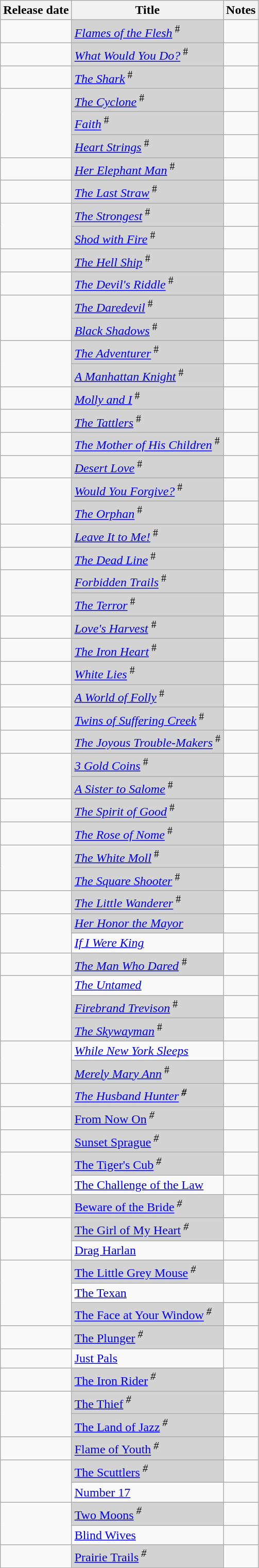<table class="wikitable sortable">
<tr>
<th>Release date</th>
<th>Title</th>
<th class="unsortable">Notes</th>
</tr>
<tr>
<td></td>
<td bgcolor=lightgray><em><a href='#'>Flames of the Flesh</a></em><sup> #</sup></td>
<td></td>
</tr>
<tr>
<td></td>
<td bgcolor=lightgray><em><a href='#'>What Would You Do?</a></em><sup> #</sup></td>
<td></td>
</tr>
<tr>
<td></td>
<td bgcolor=lightgray><em><a href='#'>The Shark</a></em><sup> #</sup></td>
<td></td>
</tr>
<tr>
<td rowspan="3"></td>
<td bgcolor=lightgray><em><a href='#'>The Cyclone</a></em><sup> #</sup></td>
<td></td>
</tr>
<tr>
<td bgcolor=lightgray><em><a href='#'>Faith</a></em><sup> #</sup></td>
<td></td>
</tr>
<tr>
<td bgcolor=lightgray><em><a href='#'>Heart Strings</a></em><sup> #</sup></td>
<td></td>
</tr>
<tr>
<td></td>
<td bgcolor=lightgray><em><a href='#'>Her Elephant Man</a></em><sup> #</sup></td>
<td></td>
</tr>
<tr>
<td></td>
<td bgcolor=lightgray><em><a href='#'>The Last Straw</a></em><sup> #</sup></td>
<td></td>
</tr>
<tr>
<td rowspan="2"></td>
<td bgcolor=lightgray><em><a href='#'>The Strongest</a></em><sup> #</sup></td>
<td></td>
</tr>
<tr>
<td bgcolor=lightgray><em><a href='#'>Shod with Fire</a></em><sup> #</sup></td>
<td></td>
</tr>
<tr>
<td></td>
<td bgcolor=lightgray><em><a href='#'>The Hell Ship</a></em><sup> #</sup></td>
<td></td>
</tr>
<tr>
<td></td>
<td bgcolor=lightgray><em><a href='#'>The Devil's Riddle</a></em><sup> #</sup></td>
<td></td>
</tr>
<tr>
<td rowspan="2"></td>
<td bgcolor=lightgray><em><a href='#'>The Daredevil</a></em><sup> #</sup></td>
<td></td>
</tr>
<tr>
<td bgcolor=lightgray><em><a href='#'>Black Shadows</a></em><sup> #</sup></td>
<td></td>
</tr>
<tr>
<td rowspan="2"></td>
<td bgcolor=lightgray><em><a href='#'>The Adventurer</a></em><sup> #</sup></td>
<td></td>
</tr>
<tr>
<td bgcolor=lightgray><em><a href='#'>A Manhattan Knight</a></em><sup> #</sup></td>
<td></td>
</tr>
<tr>
<td></td>
<td bgcolor=lightgray><em><a href='#'>Molly and I</a></em><sup> #</sup></td>
<td></td>
</tr>
<tr>
<td></td>
<td bgcolor=lightgray><em><a href='#'>The Tattlers</a></em><sup> #</sup></td>
<td></td>
</tr>
<tr>
<td></td>
<td bgcolor=lightgray><em><a href='#'>The Mother of His Children</a></em><sup> #</sup></td>
<td></td>
</tr>
<tr>
<td></td>
<td bgcolor=lightgray><em><a href='#'>Desert Love</a></em><sup> #</sup></td>
<td></td>
</tr>
<tr>
<td rowspan="2"></td>
<td bgcolor=lightgray><em><a href='#'>Would You Forgive?</a></em><sup> #</sup></td>
<td></td>
</tr>
<tr>
<td bgcolor=lightgray><em><a href='#'>The Orphan</a></em><sup> #</sup></td>
<td></td>
</tr>
<tr>
<td></td>
<td bgcolor=lightgray><em><a href='#'>Leave It to Me!</a></em><sup> #</sup></td>
<td></td>
</tr>
<tr>
<td></td>
<td bgcolor=lightgray><em><a href='#'>The Dead Line</a></em><sup> #</sup></td>
<td></td>
</tr>
<tr>
<td rowspan="2"></td>
<td bgcolor=lightgray><em><a href='#'>Forbidden Trails</a></em><sup> #</sup></td>
<td></td>
</tr>
<tr>
<td bgcolor=lightgray><em><a href='#'>The Terror</a></em><sup> #</sup></td>
<td></td>
</tr>
<tr>
<td></td>
<td bgcolor=lightgray><em><a href='#'>Love's Harvest</a></em> <sup> #</sup></td>
<td></td>
</tr>
<tr>
<td></td>
<td bgcolor=lightgray><em><a href='#'>The Iron Heart</a></em><sup> #</sup></td>
<td></td>
</tr>
<tr>
<td></td>
<td bgcolor=lightgray><em><a href='#'>White Lies</a></em><sup> #</sup></td>
<td></td>
</tr>
<tr>
<td></td>
<td bgcolor=lightgray><em><a href='#'>A World of Folly</a></em><sup> #</sup></td>
<td></td>
</tr>
<tr>
<td></td>
<td bgcolor=lightgray><em><a href='#'>Twins of Suffering Creek</a></em><sup> #</sup></td>
<td></td>
</tr>
<tr>
<td></td>
<td bgcolor=lightgray><em><a href='#'>The Joyous Trouble-Makers</a></em><sup> #</sup></td>
<td></td>
</tr>
<tr>
<td rowspan="2"></td>
<td bgcolor=lightgray><em><a href='#'>3 Gold Coins</a></em><sup> #</sup></td>
<td></td>
</tr>
<tr>
<td bgcolor=lightgray><em><a href='#'>A Sister to Salome</a></em><sup> #</sup></td>
<td></td>
</tr>
<tr>
<td></td>
<td bgcolor=lightgray><em><a href='#'>The Spirit of Good</a></em><sup> #</sup></td>
<td></td>
</tr>
<tr>
<td></td>
<td bgcolor=lightgray><em><a href='#'>The Rose of Nome</a></em><sup> #</sup></td>
<td></td>
</tr>
<tr>
<td rowspan="2"></td>
<td bgcolor=lightgray><em><a href='#'>The White Moll</a></em><sup> #</sup></td>
<td></td>
</tr>
<tr>
<td bgcolor=lightgray><em><a href='#'>The Square Shooter</a></em><sup> #</sup></td>
<td></td>
</tr>
<tr>
<td></td>
<td bgcolor=lightgray><em><a href='#'>The Little Wanderer</a></em><sup> #</sup></td>
<td></td>
</tr>
<tr>
<td rowspan="2"></td>
<td bgcolor=lightgray><em><a href='#'>Her Honor the Mayor</a></em></td>
<td></td>
</tr>
<tr>
<td><em><a href='#'>If I Were King</a></em></td>
<td></td>
</tr>
<tr>
<td></td>
<td bgcolor=lightgray><em><a href='#'>The Man Who Dared</a></em> <sup> #</sup></td>
<td></td>
</tr>
<tr>
<td rowspan="3"></td>
<td><em><a href='#'>The Untamed</a></em></td>
<td></td>
</tr>
<tr>
<td bgcolor=lightgray><em><a href='#'>Firebrand Trevison</a></em><sup> #</sup></td>
<td></td>
</tr>
<tr>
<td bgcolor=lightgray><em><a href='#'>The Skywayman</a></em><sup> #</sup></td>
<td></td>
</tr>
<tr>
<td rowspan="2"></td>
<td><em><a href='#'>While New York Sleeps</a></em></td>
<td></td>
</tr>
<tr>
<td bgcolor=lightgray><em><a href='#'>Merely Mary Ann</a></em><sup> #</sup></td>
<td></td>
</tr>
<tr>
<td></td>
<td bgcolor=lightgray><em><a href='#'>The Husband Hunter</a><strong><sup> #</sup></td>
<td></td>
</tr>
<tr>
<td></td>
<td bgcolor=lightgray></em><a href='#'>From Now On</a><em><sup> #</sup></td>
<td></td>
</tr>
<tr>
<td></td>
<td bgcolor=lightgray></em><a href='#'>Sunset Sprague</a><em><sup> #</sup></td>
<td></td>
</tr>
<tr>
<td rowspan="2"></td>
<td bgcolor=lightgray></em><a href='#'>The Tiger's Cub</a><em><sup> #</sup></td>
<td></td>
</tr>
<tr>
<td></em><a href='#'>The Challenge of the Law</a><em></td>
<td></td>
</tr>
<tr>
<td></td>
<td bgcolor=lightgray></em><a href='#'>Beware of the Bride</a><em><sup> #</sup></td>
<td></td>
</tr>
<tr>
<td rowspan="2"></td>
<td bgcolor=lightgray></em><a href='#'>The Girl of My Heart</a><em><sup> #</sup></td>
<td></td>
</tr>
<tr>
<td></em><a href='#'>Drag Harlan</a><em></td>
<td></td>
</tr>
<tr>
<td rowspan="3"></td>
<td bgcolor=lightgray></em><a href='#'>The Little Grey Mouse</a><em><sup> #</sup></td>
<td></td>
</tr>
<tr>
<td></em><a href='#'>The Texan</a><em></td>
<td></td>
</tr>
<tr>
<td bgcolor=lightgray></em><a href='#'>The Face at Your Window</a><em><sup> #</sup></td>
<td></td>
</tr>
<tr>
<td></td>
<td bgcolor=lightgray></em><a href='#'>The Plunger</a><em><sup> #</sup></td>
<td></td>
</tr>
<tr>
<td></td>
<td></em><a href='#'>Just Pals</a><em></td>
<td></td>
</tr>
<tr>
<td></td>
<td bgcolor=lightgray></em><a href='#'>The Iron Rider</a><em><sup> #</sup></td>
<td></td>
</tr>
<tr>
<td rowspan="2"></td>
<td bgcolor=lightgray></em><a href='#'>The Thief</a><em><sup> #</sup></td>
<td></td>
</tr>
<tr>
<td bgcolor=lightgray></em><a href='#'>The Land of Jazz</a><em><sup> #</sup></td>
<td></td>
</tr>
<tr>
<td></td>
<td bgcolor=lightgray></em><a href='#'>Flame of Youth</a><em><sup> #</sup></td>
<td></td>
</tr>
<tr>
<td rowspan="2"></td>
<td bgcolor=lightgray></em><a href='#'>The Scuttlers</a><em><sup> #</sup></td>
<td></td>
</tr>
<tr>
<td></em><a href='#'>Number 17</a><em></td>
<td></td>
</tr>
<tr>
<td rowspan="2"></td>
<td bgcolor=lightgray></em><a href='#'>Two Moons</a><em><sup> #</sup></td>
<td></td>
</tr>
<tr>
<td></em><a href='#'>Blind Wives</a><em></td>
<td></td>
</tr>
<tr>
<td></td>
<td bgcolor=lightgray></em><a href='#'>Prairie Trails</a><em><sup> #</sup></td>
<td></td>
</tr>
</table>
